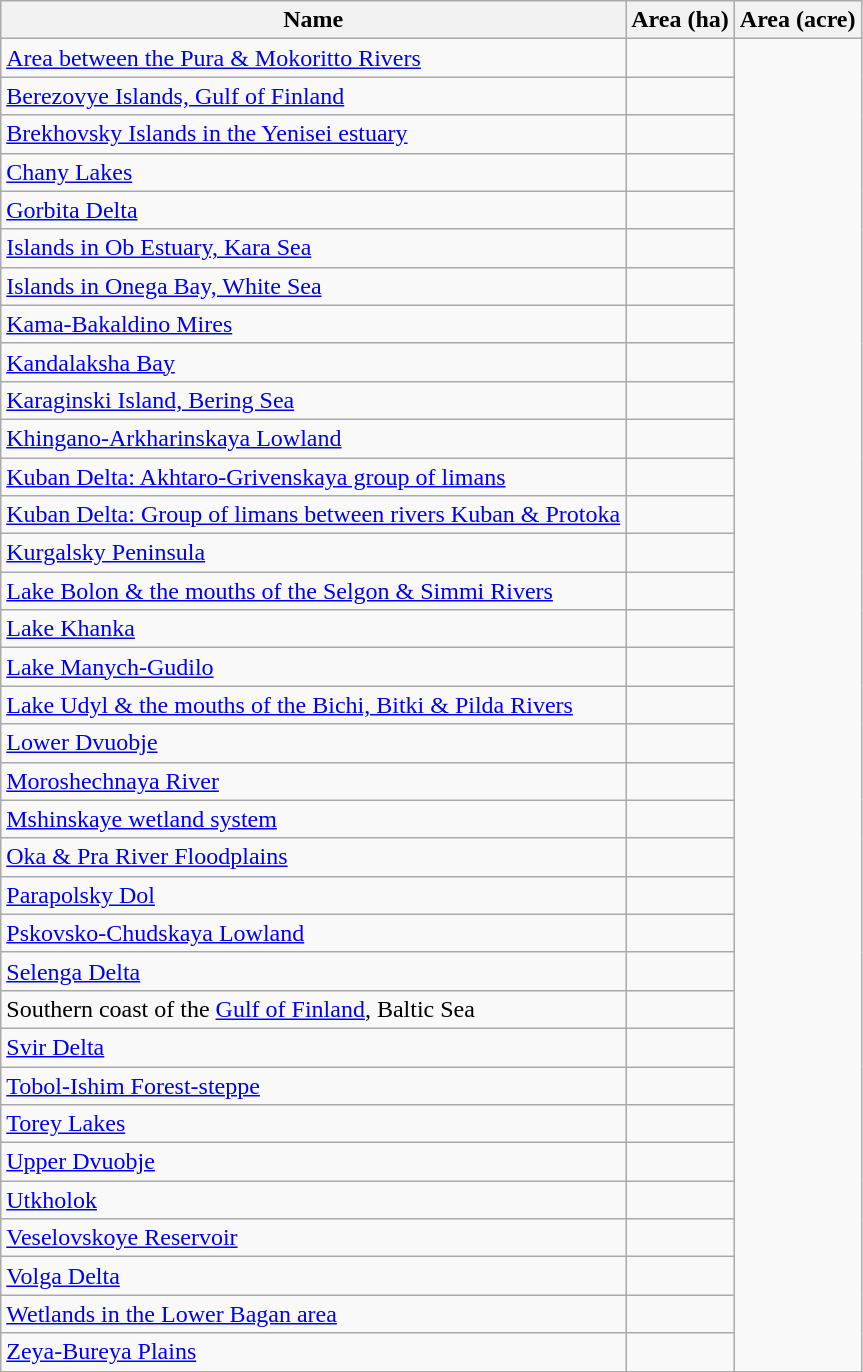<table class="wikitable">
<tr>
<th scope="col" align=left>Name</th>
<th scope="col">Area (ha)</th>
<th scope="col">Area (acre)</th>
</tr>
<tr ---->
<td><a href='#'>Area between the Pura & Mokoritto Rivers</a></td>
<td></td>
</tr>
<tr ---->
<td><a href='#'>Berezovye Islands, Gulf of Finland</a></td>
<td></td>
</tr>
<tr ---->
<td><a href='#'>Brekhovsky Islands in the Yenisei estuary</a></td>
<td></td>
</tr>
<tr ---->
<td><a href='#'>Chany Lakes</a></td>
<td></td>
</tr>
<tr ---->
<td><a href='#'>Gorbita Delta</a></td>
<td></td>
</tr>
<tr ---->
<td><a href='#'>Islands in Ob Estuary, Kara Sea</a></td>
<td></td>
</tr>
<tr ---->
<td><a href='#'>Islands in Onega Bay, White Sea</a></td>
<td></td>
</tr>
<tr ---->
<td><a href='#'>Kama-Bakaldino Mires</a></td>
<td></td>
</tr>
<tr ---->
<td><a href='#'>Kandalaksha Bay</a></td>
<td></td>
</tr>
<tr ---->
<td><a href='#'>Karaginski Island, Bering Sea</a></td>
<td></td>
</tr>
<tr ---->
<td><a href='#'>Khingano-Arkharinskaya Lowland</a></td>
<td></td>
</tr>
<tr ---->
<td><a href='#'>Kuban Delta: Akhtaro-Grivenskaya group of limans</a></td>
<td></td>
</tr>
<tr ---->
<td><a href='#'>Kuban Delta: Group of limans between rivers Kuban & Protoka</a></td>
<td></td>
</tr>
<tr ---->
<td><a href='#'>Kurgalsky Peninsula</a></td>
<td></td>
</tr>
<tr ---->
<td><a href='#'>Lake Bolon & the mouths of the Selgon & Simmi Rivers</a></td>
<td></td>
</tr>
<tr ---->
<td><a href='#'>Lake Khanka</a></td>
<td></td>
</tr>
<tr ---->
<td><a href='#'>Lake Manych-Gudilo</a></td>
<td></td>
</tr>
<tr ---->
<td><a href='#'>Lake Udyl & the mouths of the Bichi, Bitki & Pilda Rivers</a></td>
<td></td>
</tr>
<tr ---->
<td><a href='#'>Lower Dvuobje</a></td>
<td></td>
</tr>
<tr ---->
<td><a href='#'>Moroshechnaya River</a></td>
<td></td>
</tr>
<tr ---->
<td><a href='#'>Mshinskaye wetland system</a></td>
<td></td>
</tr>
<tr ---->
<td><a href='#'>Oka & Pra River Floodplains</a></td>
<td></td>
</tr>
<tr ---->
<td><a href='#'>Parapolsky Dol</a></td>
<td></td>
</tr>
<tr ---->
<td><a href='#'>Pskovsko-Chudskaya Lowland</a></td>
<td></td>
</tr>
<tr ---->
<td><a href='#'>Selenga Delta</a></td>
<td></td>
</tr>
<tr ---->
<td>Southern coast of the <a href='#'>Gulf of Finland</a>, Baltic Sea</td>
<td></td>
</tr>
<tr ---->
<td><a href='#'>Svir Delta</a></td>
<td></td>
</tr>
<tr ---->
<td><a href='#'>Tobol-Ishim Forest-steppe</a></td>
<td></td>
</tr>
<tr ---->
<td><a href='#'>Torey Lakes</a></td>
<td></td>
</tr>
<tr ---->
<td><a href='#'>Upper Dvuobje</a></td>
<td></td>
</tr>
<tr ---->
<td><a href='#'>Utkholok</a></td>
<td></td>
</tr>
<tr ---->
<td><a href='#'>Veselovskoye Reservoir</a></td>
<td></td>
</tr>
<tr ---->
<td><a href='#'>Volga Delta</a></td>
<td></td>
</tr>
<tr ---->
<td><a href='#'>Wetlands in the Lower Bagan area</a></td>
<td></td>
</tr>
<tr ---->
<td><a href='#'>Zeya-Bureya Plains</a></td>
<td></td>
</tr>
</table>
